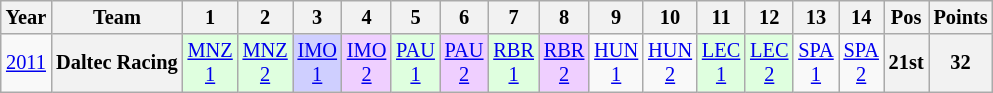<table class="wikitable" style="text-align:center; font-size:85%">
<tr>
<th>Year</th>
<th>Team</th>
<th>1</th>
<th>2</th>
<th>3</th>
<th>4</th>
<th>5</th>
<th>6</th>
<th>7</th>
<th>8</th>
<th>9</th>
<th>10</th>
<th>11</th>
<th>12</th>
<th>13</th>
<th>14</th>
<th>Pos</th>
<th>Points</th>
</tr>
<tr>
<td><a href='#'>2011</a></td>
<th nowrap>Daltec Racing</th>
<td style="background:#DFFFDF;"><a href='#'>MNZ<br>1</a><br></td>
<td style="background:#DFFFDF;"><a href='#'>MNZ<br>2</a><br></td>
<td style="background:#CFCFFF;"><a href='#'>IMO<br>1</a><br></td>
<td style="background:#EFCFFF;"><a href='#'>IMO<br>2</a><br></td>
<td style="background:#DFFFDF;"><a href='#'>PAU<br>1</a><br></td>
<td style="background:#EFCFFF;"><a href='#'>PAU<br>2</a><br></td>
<td style="background:#DFFFDF;"><a href='#'>RBR<br>1</a><br></td>
<td style="background:#EFCFFF;"><a href='#'>RBR<br>2</a><br></td>
<td style="background:#;"><a href='#'>HUN<br>1</a><br></td>
<td style="background:#;"><a href='#'>HUN<br>2</a><br></td>
<td style="background:#DFFFDF;"><a href='#'>LEC<br>1</a><br></td>
<td style="background:#DFFFDF;"><a href='#'>LEC<br>2</a><br></td>
<td style="background:#;"><a href='#'>SPA<br>1</a><br></td>
<td style="background:#;"><a href='#'>SPA<br>2</a><br></td>
<th style="background:#;">21st</th>
<th style="background:#;">32</th>
</tr>
</table>
